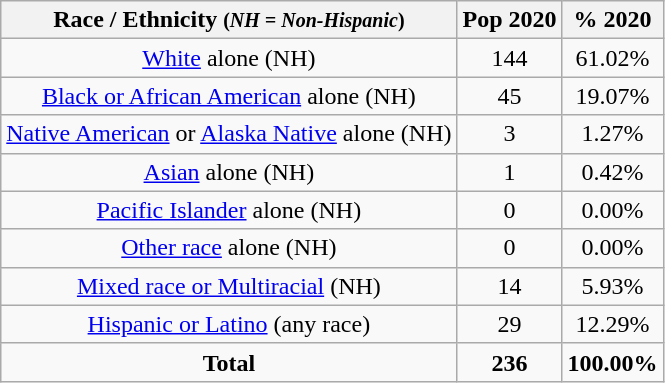<table class="wikitable" style="text-align:center;">
<tr>
<th>Race / Ethnicity <small>(<em>NH = Non-Hispanic</em>)</small></th>
<th>Pop 2020</th>
<th>% 2020</th>
</tr>
<tr>
<td><a href='#'>White</a> alone (NH)</td>
<td>144</td>
<td>61.02%</td>
</tr>
<tr>
<td><a href='#'>Black or African American</a> alone (NH)</td>
<td>45</td>
<td>19.07%</td>
</tr>
<tr>
<td><a href='#'>Native American</a> or <a href='#'>Alaska Native</a> alone (NH)</td>
<td>3</td>
<td>1.27%</td>
</tr>
<tr>
<td><a href='#'>Asian</a> alone (NH)</td>
<td>1</td>
<td>0.42%</td>
</tr>
<tr>
<td><a href='#'>Pacific Islander</a> alone (NH)</td>
<td>0</td>
<td>0.00%</td>
</tr>
<tr>
<td><a href='#'>Other race</a> alone (NH)</td>
<td>0</td>
<td>0.00%</td>
</tr>
<tr>
<td><a href='#'>Mixed race or Multiracial</a> (NH)</td>
<td>14</td>
<td>5.93%</td>
</tr>
<tr>
<td><a href='#'>Hispanic or Latino</a> (any race)</td>
<td>29</td>
<td>12.29%</td>
</tr>
<tr>
<td><strong>Total</strong></td>
<td><strong>236</strong></td>
<td><strong>100.00%</strong></td>
</tr>
</table>
